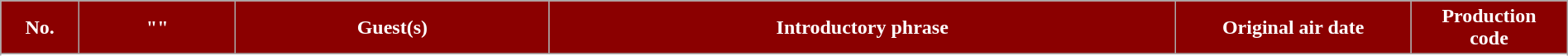<table class="wikitable plainrowheaders" style="width:100%; margin:auto;">
<tr>
<th style="background-color: #8B0000; color:#ffffff" width=5%><abbr>No.</abbr></th>
<th style="background-color: #8B0000; color:#ffffff" width=10%>"<a href='#'></a>"</th>
<th style="background-color: #8B0000; color:#ffffff" width=20%>Guest(s)</th>
<th style="background-color: #8B0000; color:#ffffff" width=40%>Introductory phrase</th>
<th style="background-color: #8B0000; color:#ffffff" width=15%>Original air date</th>
<th style="background-color: #8B0000; color:#ffffff" width=10%>Production <br> code</th>
</tr>
<tr>
</tr>
<tr>
</tr>
<tr>
</tr>
<tr>
</tr>
<tr>
</tr>
<tr>
</tr>
<tr>
</tr>
<tr>
</tr>
<tr>
</tr>
<tr>
</tr>
<tr>
</tr>
<tr>
</tr>
<tr>
</tr>
<tr>
</tr>
<tr>
</tr>
<tr>
</tr>
<tr>
</tr>
</table>
